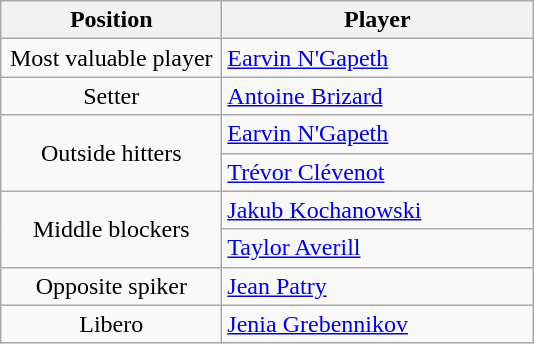<table class="wikitable">
<tr>
<th width="140">Position</th>
<th width="200">Player</th>
</tr>
<tr>
<td style="text-align:center">Most valuable player</td>
<td> <a href='#'>Earvin N'Gapeth</a></td>
</tr>
<tr>
<td style="text-align:center">Setter</td>
<td> <a href='#'>Antoine Brizard</a></td>
</tr>
<tr>
<td rowspan="2" style="text-align:center">Outside hitters</td>
<td> <a href='#'>Earvin N'Gapeth</a></td>
</tr>
<tr>
<td> <a href='#'>Trévor Clévenot</a></td>
</tr>
<tr>
<td rowspan="2" style="text-align:center">Middle blockers</td>
<td> <a href='#'>Jakub Kochanowski</a></td>
</tr>
<tr>
<td> <a href='#'>Taylor Averill</a></td>
</tr>
<tr>
<td style="text-align:center">Opposite spiker</td>
<td> <a href='#'>Jean Patry</a></td>
</tr>
<tr>
<td style="text-align:center">Libero</td>
<td> <a href='#'>Jenia Grebennikov</a></td>
</tr>
</table>
